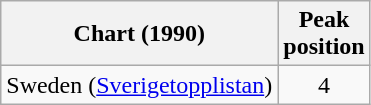<table class="wikitable">
<tr>
<th>Chart (1990)</th>
<th>Peak<br>position</th>
</tr>
<tr>
<td>Sweden (<a href='#'>Sverigetopplistan</a>)</td>
<td align="center">4</td>
</tr>
</table>
